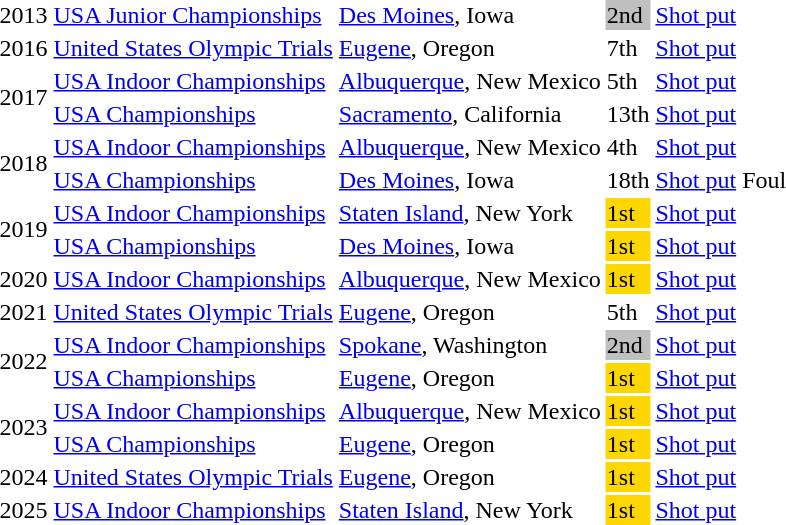<table>
<tr>
<td>2013</td>
<td><a href='#'>USA Junior Championships</a></td>
<td><a href='#'>Des Moines</a>, Iowa</td>
<td bgcolor=silver>2nd</td>
<td><a href='#'>Shot put</a></td>
<td></td>
</tr>
<tr>
<td>2016</td>
<td><a href='#'>United States Olympic Trials</a></td>
<td><a href='#'>Eugene</a>, Oregon</td>
<td>7th</td>
<td><a href='#'>Shot put</a></td>
<td></td>
</tr>
<tr>
<td Rowspan=2>2017</td>
<td><a href='#'>USA Indoor Championships</a></td>
<td><a href='#'>Albuquerque</a>, New Mexico</td>
<td>5th</td>
<td><a href='#'>Shot put</a></td>
<td></td>
</tr>
<tr>
<td><a href='#'>USA Championships</a></td>
<td><a href='#'>Sacramento</a>, California</td>
<td>13th</td>
<td><a href='#'>Shot put</a></td>
<td></td>
</tr>
<tr>
<td rowspan=2>2018</td>
<td><a href='#'>USA Indoor Championships</a></td>
<td><a href='#'>Albuquerque</a>, New Mexico</td>
<td>4th</td>
<td><a href='#'>Shot put</a></td>
<td></td>
</tr>
<tr>
<td><a href='#'>USA Championships</a></td>
<td><a href='#'>Des Moines</a>, Iowa</td>
<td>18th</td>
<td><a href='#'>Shot put</a></td>
<td>Foul</td>
</tr>
<tr>
<td rowspan=2>2019</td>
<td><a href='#'>USA Indoor Championships</a></td>
<td><a href='#'>Staten Island</a>, New York</td>
<td bgcolor=gold>1st</td>
<td><a href='#'>Shot put</a></td>
<td></td>
</tr>
<tr>
<td><a href='#'>USA Championships</a></td>
<td><a href='#'>Des Moines</a>, Iowa</td>
<td bgcolor=gold>1st</td>
<td><a href='#'>Shot put</a></td>
<td></td>
</tr>
<tr>
<td>2020</td>
<td><a href='#'>USA Indoor Championships</a></td>
<td><a href='#'>Albuquerque</a>, New Mexico</td>
<td bgcolor=gold>1st</td>
<td><a href='#'>Shot put</a></td>
<td></td>
</tr>
<tr>
<td>2021</td>
<td><a href='#'>United States Olympic Trials</a></td>
<td><a href='#'>Eugene</a>, Oregon</td>
<td>5th</td>
<td><a href='#'>Shot put</a></td>
<td></td>
</tr>
<tr>
<td rowspan=2>2022</td>
<td><a href='#'>USA Indoor Championships</a></td>
<td><a href='#'>Spokane</a>, Washington</td>
<td bgcolor=silver>2nd</td>
<td><a href='#'>Shot put</a></td>
<td></td>
</tr>
<tr>
<td><a href='#'>USA Championships</a></td>
<td><a href='#'>Eugene</a>, Oregon</td>
<td bgcolor=gold>1st</td>
<td><a href='#'>Shot put</a></td>
<td></td>
</tr>
<tr>
<td rowspan=2>2023</td>
<td><a href='#'>USA Indoor Championships</a></td>
<td><a href='#'>Albuquerque</a>, New Mexico</td>
<td bgcolor=gold>1st</td>
<td><a href='#'>Shot put</a></td>
<td></td>
</tr>
<tr>
<td><a href='#'>USA Championships</a></td>
<td><a href='#'>Eugene</a>, Oregon</td>
<td bgcolor=gold>1st</td>
<td><a href='#'>Shot put</a></td>
<td></td>
</tr>
<tr>
<td>2024</td>
<td><a href='#'>United States Olympic Trials</a></td>
<td><a href='#'>Eugene</a>, Oregon</td>
<td bgcolor=gold>1st</td>
<td><a href='#'>Shot put</a></td>
<td></td>
</tr>
<tr>
<td>2025</td>
<td><a href='#'>USA Indoor Championships</a></td>
<td><a href='#'>Staten Island</a>, New York</td>
<td bgcolor=gold>1st</td>
<td><a href='#'>Shot put</a></td>
<td></td>
</tr>
<tr>
</tr>
</table>
